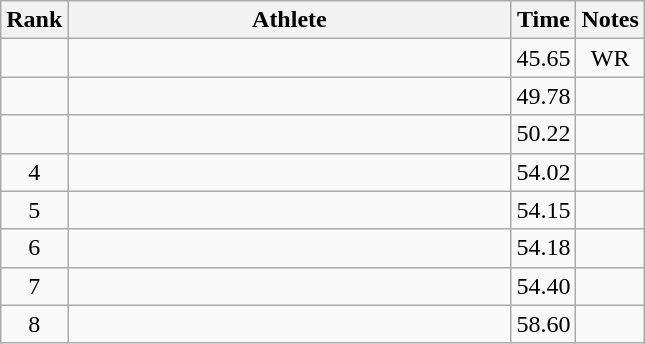<table class="wikitable" style="text-align:center">
<tr>
<th>Rank</th>
<th Style="width:18em">Athlete</th>
<th>Time</th>
<th>Notes</th>
</tr>
<tr>
<td></td>
<td style="text-align:left"></td>
<td>45.65</td>
<td>WR</td>
</tr>
<tr>
<td></td>
<td style="text-align:left"></td>
<td>49.78</td>
<td></td>
</tr>
<tr>
<td></td>
<td style="text-align:left"></td>
<td>50.22</td>
<td></td>
</tr>
<tr>
<td>4</td>
<td style="text-align:left"></td>
<td>54.02</td>
<td></td>
</tr>
<tr>
<td>5</td>
<td style="text-align:left"></td>
<td>54.15</td>
<td></td>
</tr>
<tr>
<td>6</td>
<td style="text-align:left"></td>
<td>54.18</td>
<td></td>
</tr>
<tr>
<td>7</td>
<td style="text-align:left"></td>
<td>54.40</td>
<td></td>
</tr>
<tr>
<td>8</td>
<td style="text-align:left"></td>
<td>58.60</td>
<td></td>
</tr>
</table>
